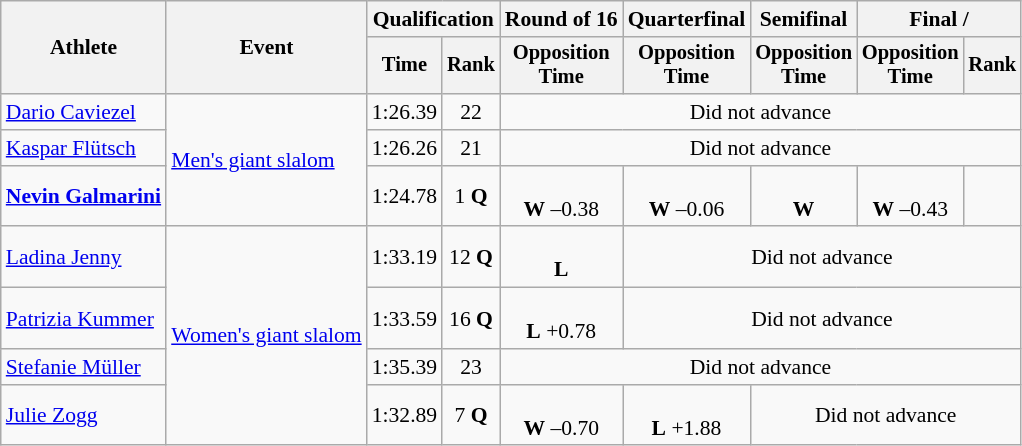<table class="wikitable" style="font-size:90%">
<tr>
<th rowspan="2">Athlete</th>
<th rowspan="2">Event</th>
<th colspan="2">Qualification</th>
<th>Round of 16</th>
<th>Quarterfinal</th>
<th>Semifinal</th>
<th colspan=2>Final / </th>
</tr>
<tr style="font-size:95%">
<th>Time</th>
<th>Rank</th>
<th>Opposition<br>Time</th>
<th>Opposition<br>Time</th>
<th>Opposition<br>Time</th>
<th>Opposition<br>Time</th>
<th>Rank</th>
</tr>
<tr align=center>
<td align=left><a href='#'>Dario Caviezel</a></td>
<td align=left rowspan=3><a href='#'>Men's giant slalom</a></td>
<td>1:26.39</td>
<td>22</td>
<td colspan=5>Did not advance</td>
</tr>
<tr align=center>
<td align=left><a href='#'>Kaspar Flütsch</a></td>
<td>1:26.26</td>
<td>21</td>
<td colspan=5>Did not advance</td>
</tr>
<tr align=center>
<td align=left><strong><a href='#'>Nevin Galmarini</a></strong></td>
<td>1:24.78</td>
<td>1 <strong>Q</strong></td>
<td><br><strong>W</strong> –0.38</td>
<td><br><strong>W</strong> –0.06</td>
<td><br><strong>W</strong> </td>
<td><br><strong>W</strong> –0.43</td>
<td></td>
</tr>
<tr align=center>
<td align=left><a href='#'>Ladina Jenny</a></td>
<td align=left rowspan=4><a href='#'>Women's giant slalom</a></td>
<td>1:33.19</td>
<td>12 <strong>Q</strong></td>
<td><br><strong>L</strong> </td>
<td colspan=4>Did not advance</td>
</tr>
<tr align=center>
<td align=left><a href='#'>Patrizia Kummer</a></td>
<td>1:33.59</td>
<td>16 <strong>Q</strong></td>
<td><br><strong>L</strong> +0.78</td>
<td colspan=4>Did not advance</td>
</tr>
<tr align=center>
<td align=left><a href='#'>Stefanie Müller</a></td>
<td>1:35.39</td>
<td>23</td>
<td colspan=5>Did not advance</td>
</tr>
<tr align=center>
<td align=left><a href='#'>Julie Zogg</a></td>
<td>1:32.89</td>
<td>7 <strong>Q</strong></td>
<td><br><strong>W</strong> –0.70</td>
<td><br><strong>L</strong> +1.88</td>
<td colspan=3>Did not advance</td>
</tr>
</table>
